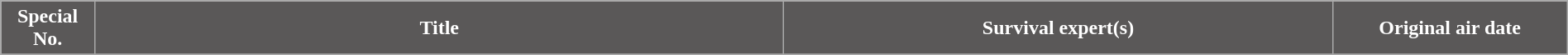<table class="wikitable plainrowheaders" style="width: 100%; margin-right: 0;">
<tr>
<th style="background: #5A5858; color: #ffffff; width:6%">Special<br>No.</th>
<th style="background: #5A5858; color: #ffffff; width:44%">Title</th>
<th style="background: #5A5858; color: #ffffff; width:35%">Survival expert(s)</th>
<th style="background: #5A5858; color: #ffffff; width:15%">Original air date</th>
</tr>
<tr>
</tr>
</table>
